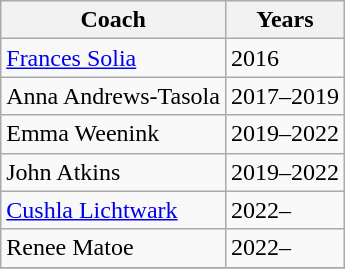<table class="wikitable collapsible">
<tr>
<th>Coach</th>
<th>Years</th>
</tr>
<tr>
<td><a href='#'>Frances Solia</a></td>
<td>2016</td>
</tr>
<tr>
<td>Anna Andrews-Tasola</td>
<td>2017–2019</td>
</tr>
<tr>
<td>Emma Weenink</td>
<td>2019–2022</td>
</tr>
<tr>
<td>John Atkins</td>
<td>2019–2022</td>
</tr>
<tr>
<td><a href='#'>Cushla Lichtwark</a></td>
<td>2022–</td>
</tr>
<tr>
<td>Renee Matoe</td>
<td>2022–</td>
</tr>
<tr>
</tr>
</table>
